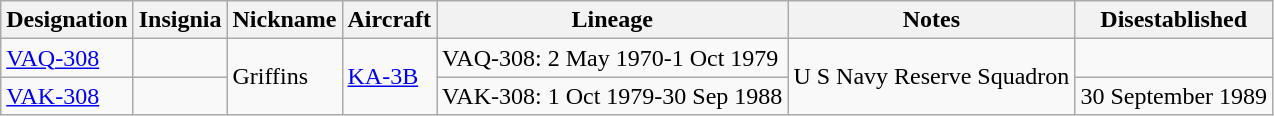<table class="wikitable">
<tr>
<th>Designation</th>
<th>Insignia</th>
<th>Nickname</th>
<th>Aircraft</th>
<th>Lineage</th>
<th>Notes</th>
<th>Disestablished</th>
</tr>
<tr>
<td><a href='#'>VAQ-308</a></td>
<td></td>
<td Rowspan="2">Griffins</td>
<td Rowspan="2"><a href='#'>KA-3B</a></td>
<td style="white-space: nowrap;">VAQ-308: 2 May 1970-1 Oct 1979</td>
<td Rowspan="2">U S Navy Reserve Squadron</td>
</tr>
<tr>
<td><a href='#'>VAK-308</a></td>
<td></td>
<td style="white-space: nowrap;">VAK-308: 1 Oct 1979-30 Sep 1988</td>
<td>30 September 1989</td>
</tr>
</table>
